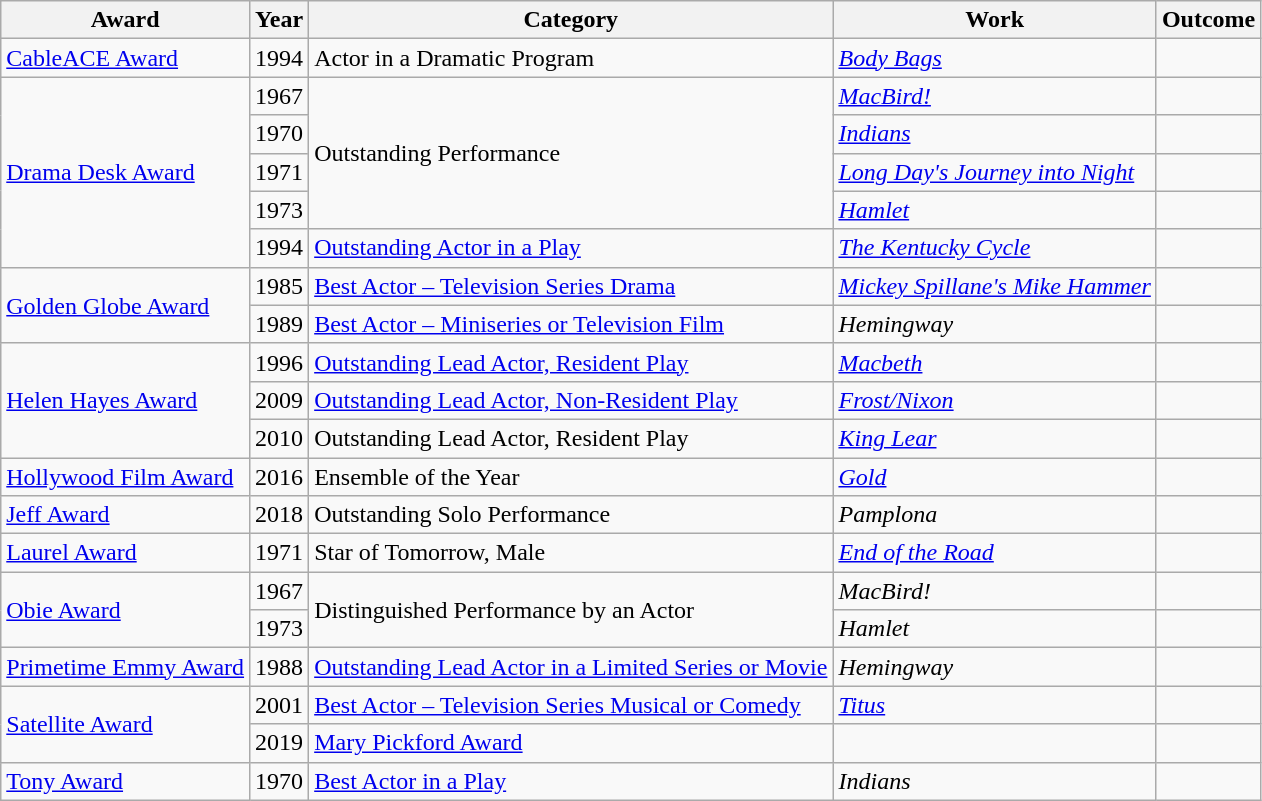<table class="wikitable plainrowheaders sortable">
<tr>
<th>Award</th>
<th>Year</th>
<th>Category</th>
<th>Work</th>
<th>Outcome</th>
</tr>
<tr>
<td><a href='#'>CableACE Award</a></td>
<td>1994</td>
<td>Actor in a Dramatic Program</td>
<td><a href='#'><em>Body Bags</em></a></td>
<td></td>
</tr>
<tr>
<td rowspan="5"><a href='#'>Drama Desk Award</a></td>
<td>1967</td>
<td rowspan="4">Outstanding Performance</td>
<td><em><a href='#'>MacBird!</a></em></td>
<td></td>
</tr>
<tr>
<td>1970</td>
<td><a href='#'><em>Indians</em></a></td>
<td></td>
</tr>
<tr>
<td>1971</td>
<td><em><a href='#'>Long Day's Journey into Night</a></em></td>
<td></td>
</tr>
<tr>
<td>1973</td>
<td><em><a href='#'>Hamlet</a></em></td>
<td></td>
</tr>
<tr>
<td>1994</td>
<td><a href='#'>Outstanding Actor in a Play</a></td>
<td><em><a href='#'>The Kentucky Cycle</a></em></td>
<td></td>
</tr>
<tr>
<td rowspan="2"><a href='#'>Golden Globe Award</a></td>
<td>1985</td>
<td><a href='#'>Best Actor – Television Series Drama</a></td>
<td><em><a href='#'>Mickey Spillane's Mike Hammer</a></em></td>
<td></td>
</tr>
<tr>
<td>1989</td>
<td><a href='#'>Best Actor – Miniseries or Television Film</a></td>
<td><em>Hemingway</em></td>
<td></td>
</tr>
<tr>
<td rowspan="3"><a href='#'>Helen Hayes Award</a></td>
<td>1996</td>
<td><a href='#'>Outstanding Lead Actor, Resident Play</a></td>
<td><em><a href='#'>Macbeth</a></em></td>
<td></td>
</tr>
<tr>
<td>2009</td>
<td><a href='#'>Outstanding Lead Actor, Non-Resident Play</a></td>
<td><a href='#'><em>Frost/Nixon</em></a></td>
<td></td>
</tr>
<tr>
<td>2010</td>
<td>Outstanding Lead Actor, Resident Play</td>
<td><em><a href='#'>King Lear</a></em></td>
<td></td>
</tr>
<tr>
<td><a href='#'>Hollywood Film Award</a></td>
<td>2016</td>
<td>Ensemble of the Year</td>
<td><a href='#'><em>Gold</em></a></td>
<td></td>
</tr>
<tr>
<td><a href='#'>Jeff Award</a></td>
<td>2018</td>
<td>Outstanding Solo Performance</td>
<td><em>Pamplona</em></td>
<td></td>
</tr>
<tr>
<td><a href='#'>Laurel Award</a></td>
<td>1971</td>
<td>Star of Tomorrow, Male</td>
<td><a href='#'><em>End of the Road</em></a></td>
<td></td>
</tr>
<tr>
<td rowspan="2"><a href='#'>Obie Award</a></td>
<td>1967</td>
<td rowspan="2">Distinguished Performance by an Actor</td>
<td><em>MacBird!</em></td>
<td></td>
</tr>
<tr>
<td>1973</td>
<td><em>Hamlet</em></td>
<td></td>
</tr>
<tr>
<td><a href='#'>Primetime Emmy Award</a></td>
<td>1988</td>
<td><a href='#'>Outstanding Lead Actor in a Limited Series or Movie</a></td>
<td><em>Hemingway</em></td>
<td></td>
</tr>
<tr>
<td rowspan="2"><a href='#'>Satellite Award</a></td>
<td>2001</td>
<td><a href='#'>Best Actor – Television Series Musical or Comedy</a></td>
<td><a href='#'><em>Titus</em></a></td>
<td></td>
</tr>
<tr>
<td>2019</td>
<td><a href='#'>Mary Pickford Award</a></td>
<td></td>
<td></td>
</tr>
<tr>
<td><a href='#'>Tony Award</a></td>
<td>1970</td>
<td><a href='#'>Best Actor in a Play</a></td>
<td><em>Indians</em></td>
<td></td>
</tr>
</table>
